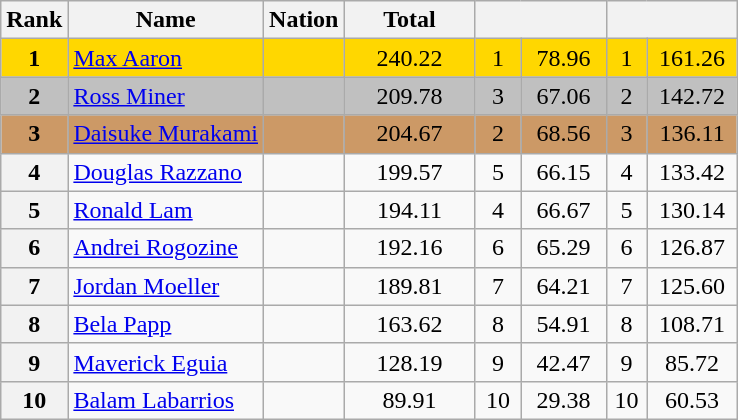<table class="wikitable sortable">
<tr>
<th>Rank</th>
<th>Name</th>
<th>Nation</th>
<th width="80px">Total</th>
<th colspan="2" width="80px"></th>
<th colspan="2" width="80px"></th>
</tr>
<tr bgcolor="gold">
<td align="center"><strong>1</strong></td>
<td><a href='#'>Max Aaron</a></td>
<td></td>
<td align="center">240.22</td>
<td align="center">1</td>
<td align="center">78.96</td>
<td align="center">1</td>
<td align="center">161.26</td>
</tr>
<tr bgcolor="silver">
<td align="center"><strong>2</strong></td>
<td><a href='#'>Ross Miner</a></td>
<td></td>
<td align="center">209.78</td>
<td align="center">3</td>
<td align="center">67.06</td>
<td align="center">2</td>
<td align="center">142.72</td>
</tr>
<tr bgcolor="cc9966">
<td align="center"><strong>3</strong></td>
<td><a href='#'>Daisuke Murakami</a></td>
<td></td>
<td align="center">204.67</td>
<td align="center">2</td>
<td align="center">68.56</td>
<td align="center">3</td>
<td align="center">136.11</td>
</tr>
<tr>
<th>4</th>
<td><a href='#'>Douglas Razzano</a></td>
<td></td>
<td align="center">199.57</td>
<td align="center">5</td>
<td align="center">66.15</td>
<td align="center">4</td>
<td align="center">133.42</td>
</tr>
<tr>
<th>5</th>
<td><a href='#'>Ronald Lam</a></td>
<td></td>
<td align="center">194.11</td>
<td align="center">4</td>
<td align="center">66.67</td>
<td align="center">5</td>
<td align="center">130.14</td>
</tr>
<tr>
<th>6</th>
<td><a href='#'>Andrei Rogozine</a></td>
<td></td>
<td align="center">192.16</td>
<td align="center">6</td>
<td align="center">65.29</td>
<td align="center">6</td>
<td align="center">126.87</td>
</tr>
<tr>
<th>7</th>
<td><a href='#'>Jordan Moeller</a></td>
<td></td>
<td align="center">189.81</td>
<td align="center">7</td>
<td align="center">64.21</td>
<td align="center">7</td>
<td align="center">125.60</td>
</tr>
<tr>
<th>8</th>
<td><a href='#'>Bela Papp</a></td>
<td></td>
<td align="center">163.62</td>
<td align="center">8</td>
<td align="center">54.91</td>
<td align="center">8</td>
<td align="center">108.71</td>
</tr>
<tr>
<th>9</th>
<td><a href='#'>Maverick Eguia</a></td>
<td></td>
<td align="center">128.19</td>
<td align="center">9</td>
<td align="center">42.47</td>
<td align="center">9</td>
<td align="center">85.72</td>
</tr>
<tr>
<th>10</th>
<td><a href='#'>Balam Labarrios</a></td>
<td></td>
<td align="center">89.91</td>
<td align="center">10</td>
<td align="center">29.38</td>
<td align="center">10</td>
<td align="center">60.53</td>
</tr>
</table>
